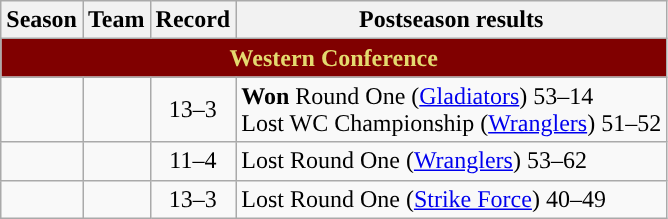<table class="wikitable">
<tr>
<th>Season</th>
<th>Team</th>
<th>Record</th>
<th>Postseason results</th>
</tr>
<tr>
<th colspan="4" style="color:#E4D96F; background-color:#800000">Western Conference</th>
</tr>
<tr>
<td align="center"></td>
<td><strong><a href='#'></a></strong></td>
<td align="center">13–3</td>
<td><strong>Won</strong> Round One (<a href='#'>Gladiators</a>) 53–14<br>Lost WC Championship (<a href='#'>Wranglers</a>) 51–52</td>
</tr>
<tr>
<td align="center"></td>
<td><strong><a href='#'></a></strong></td>
<td align="center">11–4</td>
<td>Lost Round One (<a href='#'>Wranglers</a>) 53–62</td>
</tr>
<tr>
<td align="center"></td>
<td><strong><a href='#'></a></strong></td>
<td align="center">13–3</td>
<td>Lost Round One (<a href='#'>Strike Force</a>) 40–49</td>
</tr>
</table>
